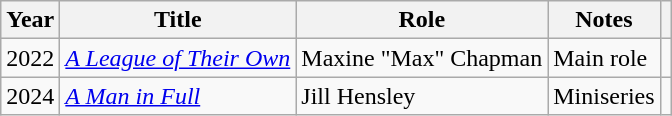<table class="wikitable sortable">
<tr>
<th>Year</th>
<th>Title</th>
<th>Role</th>
<th>Notes</th>
<th></th>
</tr>
<tr>
<td>2022</td>
<td><em><a href='#'>A League of Their Own</a></em></td>
<td>Maxine "Max" Chapman</td>
<td>Main role</td>
<td></td>
</tr>
<tr>
<td>2024</td>
<td><em><a href='#'>A Man in Full</a></em></td>
<td>Jill Hensley</td>
<td>Miniseries</td>
<td></td>
</tr>
</table>
